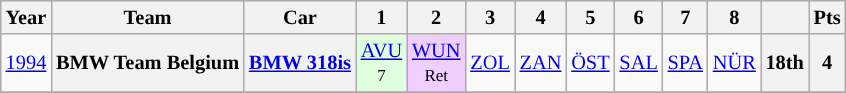<table class="wikitable" style="text-align:center; font-size:85%">
<tr>
<th>Year</th>
<th>Team</th>
<th>Car</th>
<th>1</th>
<th>2</th>
<th>3</th>
<th>4</th>
<th>5</th>
<th>6</th>
<th>7</th>
<th>8</th>
<th></th>
<th>Pts</th>
</tr>
<tr>
<td><a href='#'>1994</a></td>
<th>BMW Team Belgium</th>
<th><a href='#'>BMW 318is</a></th>
<td style="background:#DFFFDF;"><a href='#'>AVU</a><br><small>7</small></td>
<td style="background:#EFCFFF;"><a href='#'>WUN</a><br><small>Ret</small></td>
<td style="background"><a href='#'>ZOL</a><br><small></small></td>
<td style="background"><a href='#'>ZAN</a><br><small></small></td>
<td style="background"><a href='#'>ÖST</a><br><small></small></td>
<td style="background"><a href='#'>SAL</a><br><small></small></td>
<td style="background"><a href='#'>SPA</a><br><small></small></td>
<td style="background"><a href='#'>NÜR</a><br><small></small></td>
<th>18th</th>
<th>4</th>
</tr>
<tr>
</tr>
</table>
